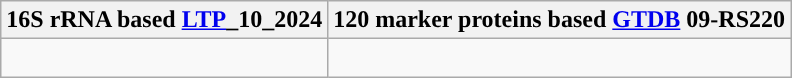<table class="wikitable">
<tr>
<th colspan=1>16S rRNA based <a href='#'>LTP</a>_10_2024</th>
<th colspan=1>120 marker proteins based <a href='#'>GTDB</a> 09-RS220</th>
</tr>
<tr>
<td style="vertical-align:top"><br></td>
<td><br></td>
</tr>
</table>
